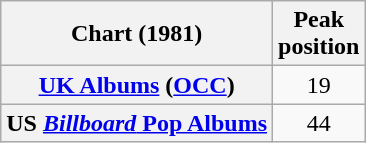<table class="wikitable sortable plainrowheaders" style="text-align:center">
<tr>
<th scope="col">Chart (1981)</th>
<th scope="col">Peak<br>position</th>
</tr>
<tr>
<th scope="row"><a href='#'>UK Albums</a> (<a href='#'>OCC</a>)</th>
<td>19</td>
</tr>
<tr>
<th scope="row">US <a href='#'><em>Billboard</em> Pop Albums</a></th>
<td>44</td>
</tr>
</table>
